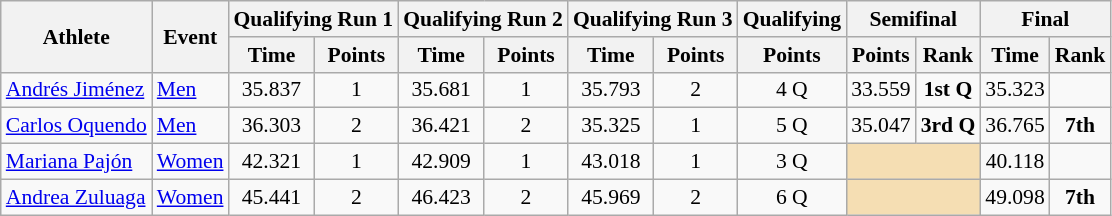<table class="wikitable" border="1" style="font-size:90%">
<tr>
<th rowspan=2>Athlete</th>
<th rowspan=2>Event</th>
<th colspan=2>Qualifying Run 1</th>
<th colspan=2>Qualifying Run 2</th>
<th colspan=2>Qualifying Run 3</th>
<th>Qualifying</th>
<th colspan=2>Semifinal</th>
<th colspan=2>Final</th>
</tr>
<tr>
<th>Time</th>
<th>Points</th>
<th>Time</th>
<th>Points</th>
<th>Time</th>
<th>Points</th>
<th>Points</th>
<th>Points</th>
<th>Rank</th>
<th>Time</th>
<th>Rank</th>
</tr>
<tr>
<td><a href='#'>Andrés Jiménez</a></td>
<td><a href='#'>Men</a></td>
<td align=center>35.837</td>
<td align=center>1</td>
<td align=center>35.681</td>
<td align=center>1</td>
<td align=center>35.793</td>
<td align=center>2</td>
<td align=center>4 Q</td>
<td align=center>33.559</td>
<td align=center><strong>1st Q</strong></td>
<td align=center>35.323</td>
<td align=center></td>
</tr>
<tr>
<td><a href='#'>Carlos Oquendo</a></td>
<td><a href='#'>Men</a></td>
<td align=center>36.303</td>
<td align=center>2</td>
<td align=center>36.421</td>
<td align=center>2</td>
<td align=center>35.325</td>
<td align=center>1</td>
<td align=center>5 Q</td>
<td align=center>35.047</td>
<td align=center><strong>3rd Q</strong></td>
<td align=center>36.765</td>
<td align=center><strong>7th</strong></td>
</tr>
<tr>
<td><a href='#'>Mariana Pajón</a></td>
<td><a href='#'>Women</a></td>
<td align=center>42.321</td>
<td align=center>1</td>
<td align=center>42.909</td>
<td align=center>1</td>
<td align=center>43.018</td>
<td align=center>1</td>
<td align=center>3 Q</td>
<td bgcolor=wheat colspan=2></td>
<td align=center>40.118</td>
<td align=center></td>
</tr>
<tr>
<td><a href='#'>Andrea Zuluaga</a></td>
<td><a href='#'>Women</a></td>
<td align=center>45.441</td>
<td align=center>2</td>
<td align=center>46.423</td>
<td align=center>2</td>
<td align=center>45.969</td>
<td align=center>2</td>
<td align=center>6 Q</td>
<td bgcolor=wheat colspan=2></td>
<td align=center>49.098</td>
<td align=center><strong>7th</strong></td>
</tr>
</table>
